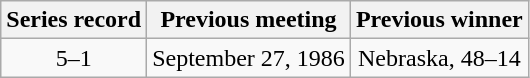<table class="wikitable" style="text-align:center">
<tr>
<th>Series record</th>
<th>Previous meeting</th>
<th>Previous winner</th>
</tr>
<tr>
<td>5–1</td>
<td>September 27, 1986</td>
<td>Nebraska, 48–14</td>
</tr>
</table>
